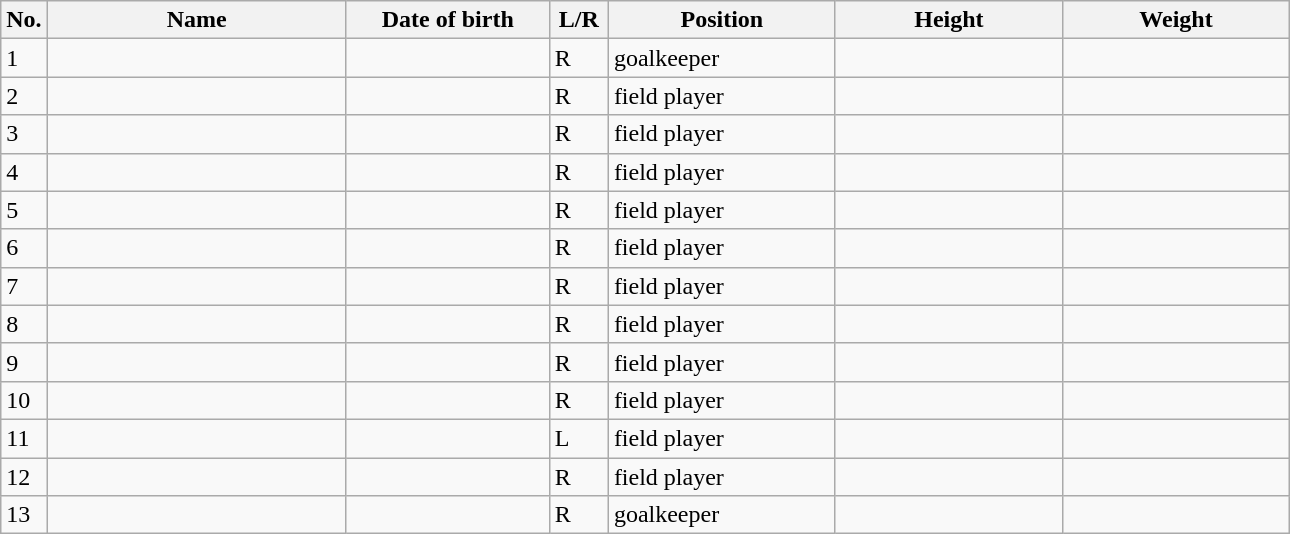<table class=wikitable sortable style=font-size:100%; text-align:center;>
<tr>
<th>No.</th>
<th style=width:12em>Name</th>
<th style=width:8em>Date of birth</th>
<th style=width:2em>L/R</th>
<th style=width:9em>Position</th>
<th style=width:9em>Height</th>
<th style=width:9em>Weight</th>
</tr>
<tr>
<td>1</td>
<td align=left></td>
<td></td>
<td>R</td>
<td>goalkeeper</td>
<td></td>
<td></td>
</tr>
<tr>
<td>2</td>
<td align=left></td>
<td></td>
<td>R</td>
<td>field player</td>
<td></td>
<td></td>
</tr>
<tr>
<td>3</td>
<td align=left></td>
<td></td>
<td>R</td>
<td>field player</td>
<td></td>
<td></td>
</tr>
<tr>
<td>4</td>
<td align=left></td>
<td></td>
<td>R</td>
<td>field player</td>
<td></td>
<td></td>
</tr>
<tr>
<td>5</td>
<td align=left></td>
<td></td>
<td>R</td>
<td>field player</td>
<td></td>
<td></td>
</tr>
<tr>
<td>6</td>
<td align=left></td>
<td></td>
<td>R</td>
<td>field player</td>
<td></td>
<td></td>
</tr>
<tr>
<td>7</td>
<td align=left></td>
<td></td>
<td>R</td>
<td>field player</td>
<td></td>
<td></td>
</tr>
<tr>
<td>8</td>
<td align=left></td>
<td></td>
<td>R</td>
<td>field player</td>
<td></td>
<td></td>
</tr>
<tr>
<td>9</td>
<td align=left></td>
<td></td>
<td>R</td>
<td>field player</td>
<td></td>
<td></td>
</tr>
<tr>
<td>10</td>
<td align=left></td>
<td></td>
<td>R</td>
<td>field player</td>
<td></td>
<td></td>
</tr>
<tr>
<td>11</td>
<td align=left></td>
<td></td>
<td>L</td>
<td>field player</td>
<td></td>
<td></td>
</tr>
<tr>
<td>12</td>
<td align=left></td>
<td></td>
<td>R</td>
<td>field player</td>
<td></td>
<td></td>
</tr>
<tr>
<td>13</td>
<td align=left></td>
<td></td>
<td>R</td>
<td>goalkeeper</td>
<td></td>
<td></td>
</tr>
</table>
